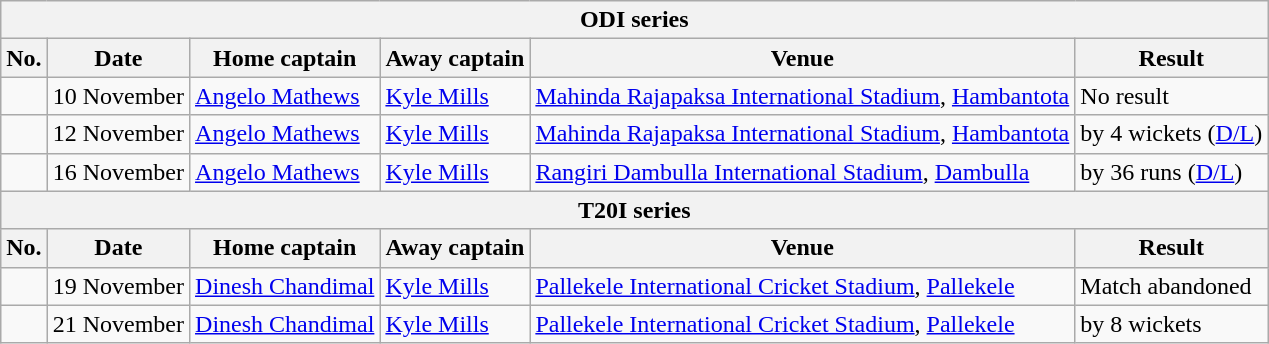<table class="wikitable">
<tr>
<th colspan="9">ODI series</th>
</tr>
<tr>
<th>No.</th>
<th>Date</th>
<th>Home captain</th>
<th>Away captain</th>
<th>Venue</th>
<th>Result</th>
</tr>
<tr>
<td></td>
<td>10 November</td>
<td><a href='#'>Angelo Mathews</a></td>
<td><a href='#'>Kyle Mills</a></td>
<td><a href='#'>Mahinda Rajapaksa International Stadium</a>, <a href='#'>Hambantota</a></td>
<td>No result</td>
</tr>
<tr>
<td></td>
<td>12 November</td>
<td><a href='#'>Angelo Mathews</a></td>
<td><a href='#'>Kyle Mills</a></td>
<td><a href='#'>Mahinda Rajapaksa International Stadium</a>, <a href='#'>Hambantota</a></td>
<td> by 4 wickets (<a href='#'>D/L</a>)</td>
</tr>
<tr>
<td></td>
<td>16 November</td>
<td><a href='#'>Angelo Mathews</a></td>
<td><a href='#'>Kyle Mills</a></td>
<td><a href='#'>Rangiri Dambulla International Stadium</a>, <a href='#'>Dambulla</a></td>
<td> by 36 runs (<a href='#'>D/L</a>)</td>
</tr>
<tr>
<th colspan="9">T20I series</th>
</tr>
<tr>
<th>No.</th>
<th>Date</th>
<th>Home captain</th>
<th>Away captain</th>
<th>Venue</th>
<th>Result</th>
</tr>
<tr>
<td></td>
<td>19 November</td>
<td><a href='#'>Dinesh Chandimal</a></td>
<td><a href='#'>Kyle Mills</a></td>
<td><a href='#'>Pallekele International Cricket Stadium</a>, <a href='#'>Pallekele</a></td>
<td>Match abandoned</td>
</tr>
<tr>
<td></td>
<td>21 November</td>
<td><a href='#'>Dinesh Chandimal</a></td>
<td><a href='#'>Kyle Mills</a></td>
<td><a href='#'>Pallekele International Cricket Stadium</a>, <a href='#'>Pallekele</a></td>
<td> by 8 wickets</td>
</tr>
</table>
